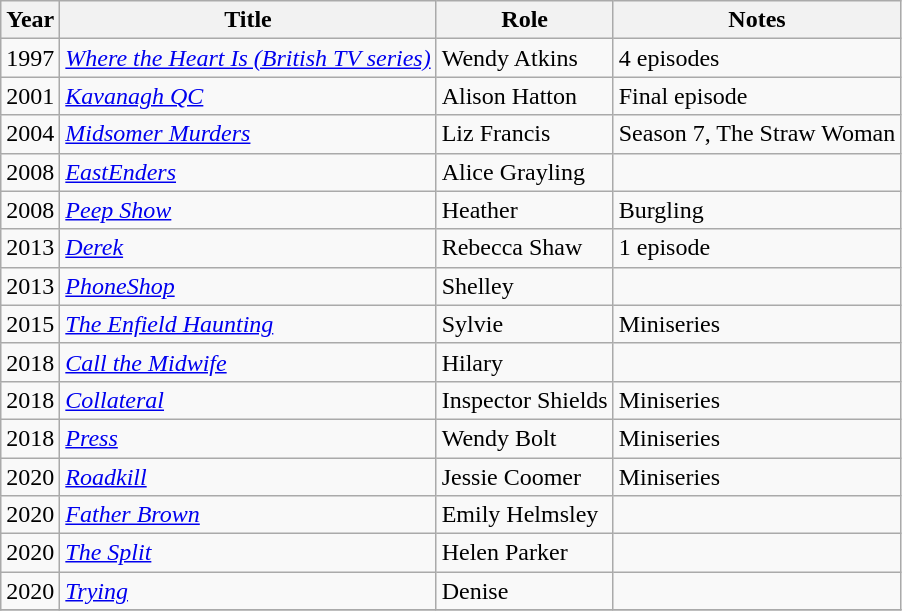<table class="wikitable sortable">
<tr>
<th>Year</th>
<th>Title</th>
<th>Role</th>
<th class="unsortable">Notes</th>
</tr>
<tr>
<td>1997</td>
<td><em><a href='#'>Where the Heart Is (British TV series)</a></em></td>
<td>Wendy Atkins</td>
<td>4 episodes</td>
</tr>
<tr>
<td>2001</td>
<td><em><a href='#'>Kavanagh QC</a></em></td>
<td>Alison Hatton</td>
<td>Final episode</td>
</tr>
<tr>
<td>2004</td>
<td><em><a href='#'>Midsomer Murders</a></em></td>
<td>Liz Francis</td>
<td>Season 7, The Straw Woman</td>
</tr>
<tr>
<td>2008</td>
<td><em><a href='#'>EastEnders</a></em></td>
<td>Alice Grayling</td>
<td></td>
</tr>
<tr>
<td>2008</td>
<td><em><a href='#'>Peep Show</a></em></td>
<td>Heather</td>
<td>Burgling</td>
</tr>
<tr>
<td>2013</td>
<td><em><a href='#'>Derek</a></em></td>
<td>Rebecca Shaw</td>
<td>1 episode</td>
</tr>
<tr>
<td>2013</td>
<td><em><a href='#'>PhoneShop</a></em></td>
<td>Shelley</td>
<td></td>
</tr>
<tr>
<td>2015</td>
<td><em><a href='#'>The Enfield Haunting</a></em></td>
<td>Sylvie</td>
<td>Miniseries</td>
</tr>
<tr>
<td>2018</td>
<td><em><a href='#'>Call the Midwife</a></em></td>
<td>Hilary</td>
<td></td>
</tr>
<tr>
<td>2018</td>
<td><em><a href='#'>Collateral</a></em></td>
<td>Inspector Shields</td>
<td>Miniseries</td>
</tr>
<tr>
<td>2018</td>
<td><em><a href='#'>Press</a></em></td>
<td>Wendy Bolt</td>
<td>Miniseries</td>
</tr>
<tr>
<td>2020</td>
<td><em><a href='#'>Roadkill</a></em></td>
<td>Jessie Coomer</td>
<td>Miniseries</td>
</tr>
<tr>
<td>2020</td>
<td><em><a href='#'>Father Brown</a></em></td>
<td>Emily Helmsley</td>
<td></td>
</tr>
<tr>
<td>2020</td>
<td><em><a href='#'>The Split</a></em></td>
<td>Helen Parker</td>
<td></td>
</tr>
<tr>
<td>2020</td>
<td><em><a href='#'>Trying</a></em></td>
<td>Denise</td>
<td></td>
</tr>
<tr>
</tr>
</table>
